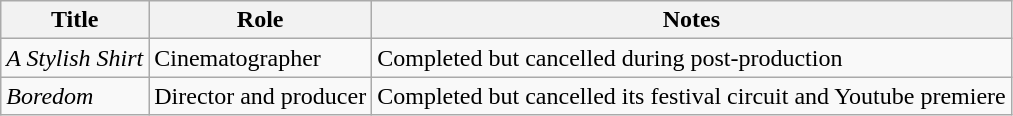<table class= wikitable sortable>
<tr>
<th>Title</th>
<th>Role</th>
<th>Notes</th>
</tr>
<tr>
<td><em>A Stylish Shirt</em></td>
<td>Cinematographer</td>
<td>Completed but cancelled during post-production</td>
</tr>
<tr>
<td><em>Boredom</em></td>
<td>Director and producer</td>
<td>Completed but cancelled its festival circuit and Youtube premiere</td>
</tr>
</table>
